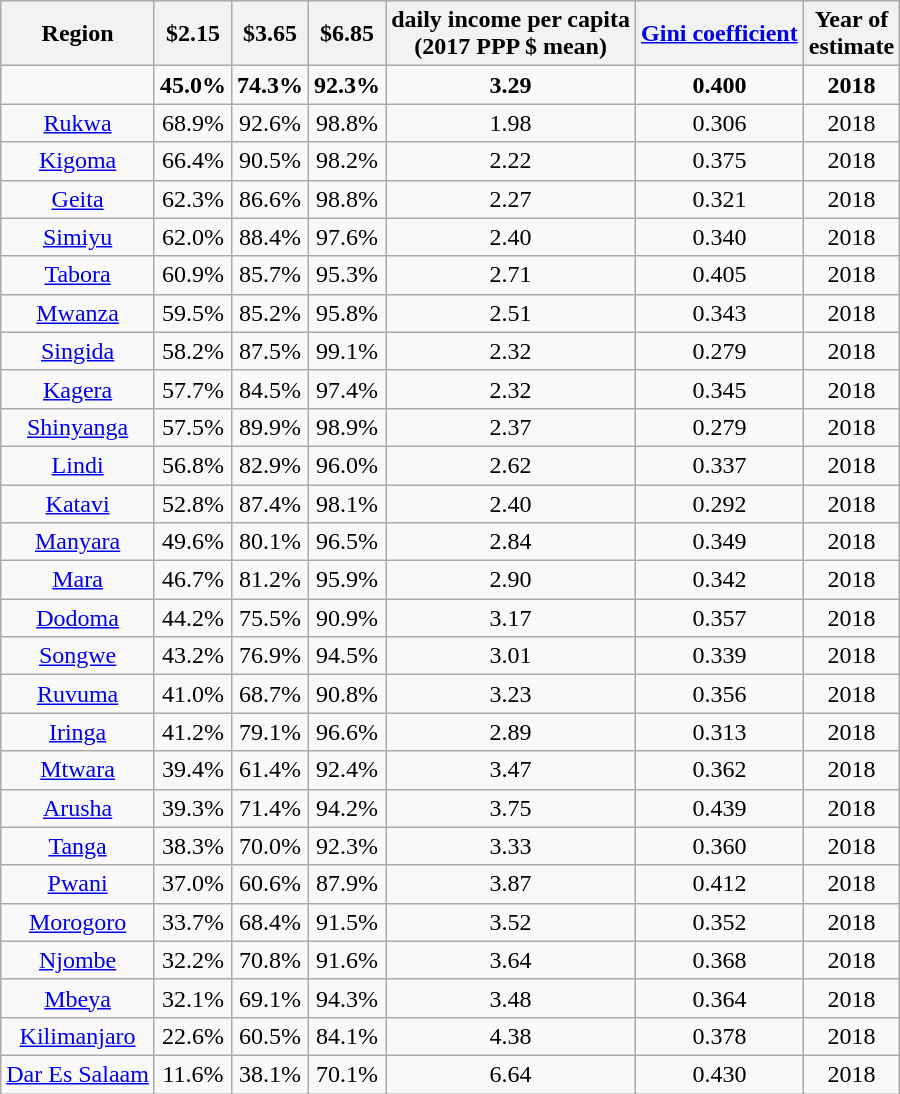<table class="wikitable sortable sticky-header static-row-numbers sort-under" style="text-align:center;">
<tr>
<th data-sort-type="text">Region</th>
<th data-sort-type="number">$2.15</th>
<th data-sort-type="number">$3.65</th>
<th data-sort-type="number">$6.85</th>
<th>daily income per capita<br>(2017 PPP $ mean)</th>
<th><a href='#'>Gini coefficient</a></th>
<th data-sort-type="number">Year of<br>estimate</th>
</tr>
<tr class="sorttop static-row-header" style="font-weight: bold;">
<td></td>
<td>45.0%</td>
<td>74.3%</td>
<td>92.3%</td>
<td>3.29</td>
<td>0.400</td>
<td>2018</td>
</tr>
<tr>
<td><a href='#'>Rukwa</a></td>
<td>68.9%</td>
<td>92.6%</td>
<td>98.8%</td>
<td>1.98</td>
<td>0.306</td>
<td>2018</td>
</tr>
<tr>
<td><a href='#'>Kigoma</a></td>
<td>66.4%</td>
<td>90.5%</td>
<td>98.2%</td>
<td>2.22</td>
<td>0.375</td>
<td>2018</td>
</tr>
<tr>
<td><a href='#'>Geita</a></td>
<td>62.3%</td>
<td>86.6%</td>
<td>98.8%</td>
<td>2.27</td>
<td>0.321</td>
<td>2018</td>
</tr>
<tr>
<td><a href='#'>Simiyu</a></td>
<td>62.0%</td>
<td>88.4%</td>
<td>97.6%</td>
<td>2.40</td>
<td>0.340</td>
<td>2018</td>
</tr>
<tr>
<td><a href='#'>Tabora</a></td>
<td>60.9%</td>
<td>85.7%</td>
<td>95.3%</td>
<td>2.71</td>
<td>0.405</td>
<td>2018</td>
</tr>
<tr>
<td><a href='#'>Mwanza</a></td>
<td>59.5%</td>
<td>85.2%</td>
<td>95.8%</td>
<td>2.51</td>
<td>0.343</td>
<td>2018</td>
</tr>
<tr>
<td><a href='#'>Singida</a></td>
<td>58.2%</td>
<td>87.5%</td>
<td>99.1%</td>
<td>2.32</td>
<td>0.279</td>
<td>2018</td>
</tr>
<tr>
<td><a href='#'>Kagera</a></td>
<td>57.7%</td>
<td>84.5%</td>
<td>97.4%</td>
<td>2.32</td>
<td>0.345</td>
<td>2018</td>
</tr>
<tr>
<td><a href='#'>Shinyanga</a></td>
<td>57.5%</td>
<td>89.9%</td>
<td>98.9%</td>
<td>2.37</td>
<td>0.279</td>
<td>2018</td>
</tr>
<tr>
<td><a href='#'>Lindi</a></td>
<td>56.8%</td>
<td>82.9%</td>
<td>96.0%</td>
<td>2.62</td>
<td>0.337</td>
<td>2018</td>
</tr>
<tr>
<td><a href='#'>Katavi</a></td>
<td>52.8%</td>
<td>87.4%</td>
<td>98.1%</td>
<td>2.40</td>
<td>0.292</td>
<td>2018</td>
</tr>
<tr>
<td><a href='#'>Manyara</a></td>
<td>49.6%</td>
<td>80.1%</td>
<td>96.5%</td>
<td>2.84</td>
<td>0.349</td>
<td>2018</td>
</tr>
<tr>
<td><a href='#'>Mara</a></td>
<td>46.7%</td>
<td>81.2%</td>
<td>95.9%</td>
<td>2.90</td>
<td>0.342</td>
<td>2018</td>
</tr>
<tr>
<td><a href='#'>Dodoma</a></td>
<td>44.2%</td>
<td>75.5%</td>
<td>90.9%</td>
<td>3.17</td>
<td>0.357</td>
<td>2018</td>
</tr>
<tr>
<td><a href='#'>Songwe</a></td>
<td>43.2%</td>
<td>76.9%</td>
<td>94.5%</td>
<td>3.01</td>
<td>0.339</td>
<td>2018</td>
</tr>
<tr>
<td><a href='#'>Ruvuma</a></td>
<td>41.0%</td>
<td>68.7%</td>
<td>90.8%</td>
<td>3.23</td>
<td>0.356</td>
<td>2018</td>
</tr>
<tr>
<td><a href='#'>Iringa</a></td>
<td>41.2%</td>
<td>79.1%</td>
<td>96.6%</td>
<td>2.89</td>
<td>0.313</td>
<td>2018</td>
</tr>
<tr>
<td><a href='#'>Mtwara</a></td>
<td>39.4%</td>
<td>61.4%</td>
<td>92.4%</td>
<td>3.47</td>
<td>0.362</td>
<td>2018</td>
</tr>
<tr>
<td><a href='#'>Arusha</a></td>
<td>39.3%</td>
<td>71.4%</td>
<td>94.2%</td>
<td>3.75</td>
<td>0.439</td>
<td>2018</td>
</tr>
<tr>
<td><a href='#'>Tanga</a></td>
<td>38.3%</td>
<td>70.0%</td>
<td>92.3%</td>
<td>3.33</td>
<td>0.360</td>
<td>2018</td>
</tr>
<tr>
<td><a href='#'>Pwani</a></td>
<td>37.0%</td>
<td>60.6%</td>
<td>87.9%</td>
<td>3.87</td>
<td>0.412</td>
<td>2018</td>
</tr>
<tr>
<td><a href='#'>Morogoro</a></td>
<td>33.7%</td>
<td>68.4%</td>
<td>91.5%</td>
<td>3.52</td>
<td>0.352</td>
<td>2018</td>
</tr>
<tr>
<td><a href='#'>Njombe</a></td>
<td>32.2%</td>
<td>70.8%</td>
<td>91.6%</td>
<td>3.64</td>
<td>0.368</td>
<td>2018</td>
</tr>
<tr>
<td><a href='#'>Mbeya</a></td>
<td>32.1%</td>
<td>69.1%</td>
<td>94.3%</td>
<td>3.48</td>
<td>0.364</td>
<td>2018</td>
</tr>
<tr>
<td><a href='#'>Kilimanjaro</a></td>
<td>22.6%</td>
<td>60.5%</td>
<td>84.1%</td>
<td>4.38</td>
<td>0.378</td>
<td>2018</td>
</tr>
<tr>
<td><a href='#'>Dar Es Salaam</a></td>
<td>11.6%</td>
<td>38.1%</td>
<td>70.1%</td>
<td>6.64</td>
<td>0.430</td>
<td>2018</td>
</tr>
</table>
